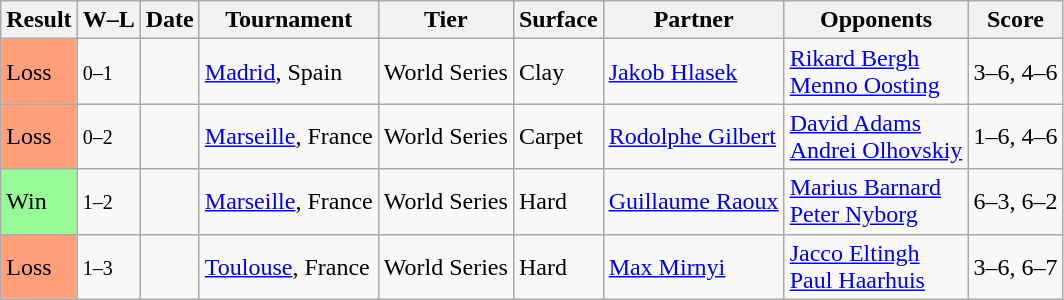<table class="sortable wikitable">
<tr>
<th>Result</th>
<th class="unsortable">W–L</th>
<th>Date</th>
<th>Tournament</th>
<th>Tier</th>
<th>Surface</th>
<th>Partner</th>
<th>Opponents</th>
<th class="unsortable">Score</th>
</tr>
<tr>
<td style="background:#ffa07a;">Loss</td>
<td><small>0–1</small></td>
<td><a href='#'></a></td>
<td><a href='#'>Madrid</a>, Spain</td>
<td>World Series</td>
<td>Clay</td>
<td> <a href='#'>Jakob Hlasek</a></td>
<td> <a href='#'>Rikard Bergh</a> <br>  <a href='#'>Menno Oosting</a></td>
<td>3–6, 4–6</td>
</tr>
<tr>
<td style="background:#ffa07a;">Loss</td>
<td><small>0–2</small></td>
<td><a href='#'></a></td>
<td><a href='#'>Marseille</a>, France</td>
<td>World Series</td>
<td>Carpet</td>
<td> <a href='#'>Rodolphe Gilbert</a></td>
<td> <a href='#'>David Adams</a> <br>  <a href='#'>Andrei Olhovskiy</a></td>
<td>1–6, 4–6</td>
</tr>
<tr>
<td style="background:#98fb98;">Win</td>
<td><small>1–2</small></td>
<td><a href='#'></a></td>
<td><a href='#'>Marseille</a>, France</td>
<td>World Series</td>
<td>Hard</td>
<td> <a href='#'>Guillaume Raoux</a></td>
<td> <a href='#'>Marius Barnard</a> <br>  <a href='#'>Peter Nyborg</a></td>
<td>6–3, 6–2</td>
</tr>
<tr>
<td style="background:#ffa07a;">Loss</td>
<td><small>1–3</small></td>
<td><a href='#'></a></td>
<td><a href='#'>Toulouse</a>, France</td>
<td>World Series</td>
<td>Hard</td>
<td> <a href='#'>Max Mirnyi</a></td>
<td> <a href='#'>Jacco Eltingh</a> <br>  <a href='#'>Paul Haarhuis</a></td>
<td>3–6, 6–7</td>
</tr>
</table>
